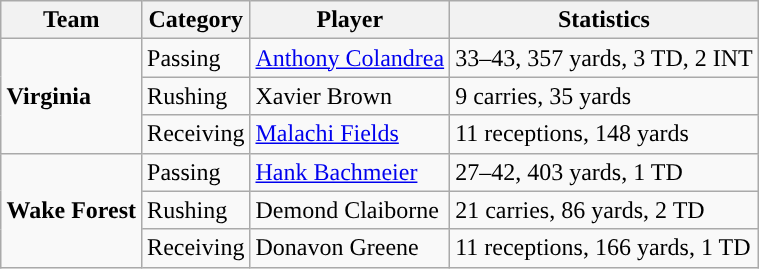<table class="wikitable" style="float: right;">
<tr>
<th>Team</th>
<th>Category</th>
<th>Player</th>
<th>Statistics</th>
</tr>
<tr>
<td rowspan=3><strong>Virginia</strong></td>
<td>Passing</td>
<td><a href='#'>Anthony Colandrea</a></td>
<td>33–43, 357 yards, 3 TD, 2 INT</td>
</tr>
<tr>
<td>Rushing</td>
<td>Xavier Brown</td>
<td>9 carries, 35 yards</td>
</tr>
<tr>
<td>Receiving</td>
<td><a href='#'>Malachi Fields</a></td>
<td>11 receptions, 148 yards</td>
</tr>
<tr>
<td rowspan=3><strong>Wake Forest</strong></td>
<td>Passing</td>
<td><a href='#'>Hank Bachmeier</a></td>
<td>27–42, 403 yards, 1 TD</td>
</tr>
<tr>
<td>Rushing</td>
<td>Demond Claiborne</td>
<td>21 carries, 86 yards, 2 TD</td>
</tr>
<tr>
<td>Receiving</td>
<td>Donavon Greene</td>
<td>11 receptions, 166 yards, 1 TD</td>
</tr>
</table>
